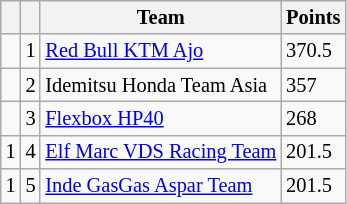<table class="wikitable" style="font-size: 85%;">
<tr>
<th></th>
<th></th>
<th>Team</th>
<th>Points</th>
</tr>
<tr>
<td></td>
<td align=center>1</td>
<td> <a href='#'>Red Bull KTM Ajo</a></td>
<td align=left>370.5</td>
</tr>
<tr>
<td></td>
<td align=center>2</td>
<td> Idemitsu Honda Team Asia</td>
<td align=left>357</td>
</tr>
<tr>
<td></td>
<td align=center>3</td>
<td> <a href='#'>Flexbox HP40</a></td>
<td align=left>268</td>
</tr>
<tr>
<td> 1</td>
<td align=center>4</td>
<td> <a href='#'>Elf Marc VDS Racing Team</a></td>
<td align=left>201.5</td>
</tr>
<tr>
<td> 1</td>
<td align=center>5</td>
<td> <a href='#'>Inde GasGas Aspar Team</a></td>
<td align=left>201.5</td>
</tr>
</table>
